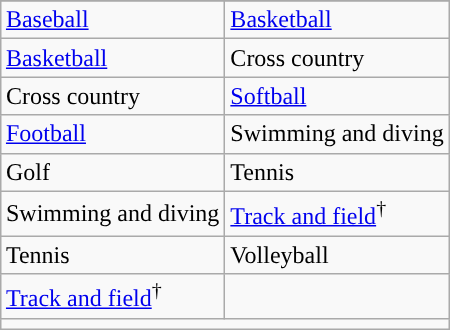<table class="wikitable" style="float:right; clear:right; margin:0 0 1em 1em;">
<tr>
</tr>
<tr>
<td><a href='#'>Baseball</a></td>
<td><a href='#'>Basketball</a></td>
</tr>
<tr>
<td><a href='#'>Basketball</a></td>
<td>Cross country</td>
</tr>
<tr>
<td>Cross country</td>
<td><a href='#'>Softball</a></td>
</tr>
<tr>
<td><a href='#'>Football</a></td>
<td>Swimming and diving</td>
</tr>
<tr>
<td>Golf</td>
<td>Tennis</td>
</tr>
<tr>
<td>Swimming and diving</td>
<td><a href='#'>Track and field</a><sup>†</sup></td>
</tr>
<tr>
<td>Tennis</td>
<td>Volleyball</td>
</tr>
<tr>
<td><a href='#'>Track and field</a><sup>†</sup></td>
<td></td>
</tr>
<tr>
<td colspan="2"></td>
</tr>
</table>
